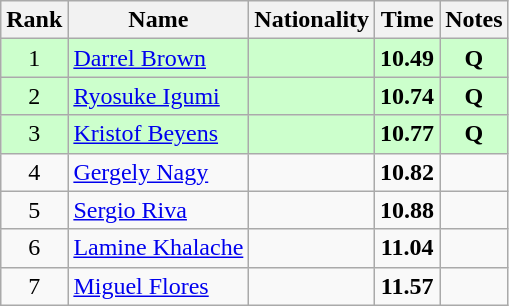<table class="wikitable sortable" style="text-align:center">
<tr>
<th>Rank</th>
<th>Name</th>
<th>Nationality</th>
<th>Time</th>
<th>Notes</th>
</tr>
<tr bgcolor=ccffcc>
<td>1</td>
<td align=left><a href='#'>Darrel Brown</a></td>
<td align=left></td>
<td><strong>10.49</strong></td>
<td><strong>Q</strong></td>
</tr>
<tr bgcolor=ccffcc>
<td>2</td>
<td align=left><a href='#'>Ryosuke Igumi</a></td>
<td align=left></td>
<td><strong>10.74</strong></td>
<td><strong>Q</strong></td>
</tr>
<tr bgcolor=ccffcc>
<td>3</td>
<td align=left><a href='#'>Kristof Beyens</a></td>
<td align=left></td>
<td><strong>10.77</strong></td>
<td><strong>Q</strong></td>
</tr>
<tr>
<td>4</td>
<td align=left><a href='#'>Gergely Nagy</a></td>
<td align=left></td>
<td><strong>10.82</strong></td>
<td></td>
</tr>
<tr>
<td>5</td>
<td align=left><a href='#'>Sergio Riva</a></td>
<td align=left></td>
<td><strong>10.88</strong></td>
<td></td>
</tr>
<tr>
<td>6</td>
<td align=left><a href='#'>Lamine Khalache</a></td>
<td align=left></td>
<td><strong>11.04</strong></td>
<td></td>
</tr>
<tr>
<td>7</td>
<td align=left><a href='#'>Miguel Flores</a></td>
<td align=left></td>
<td><strong>11.57</strong></td>
<td></td>
</tr>
</table>
